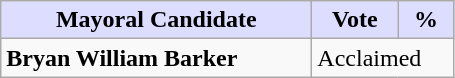<table class="wikitable">
<tr>
<th style="background:#ddf; width:200px;">Mayoral Candidate</th>
<th style="background:#ddf; width:50px;">Vote</th>
<th style="background:#ddf; width:30px;">%</th>
</tr>
<tr>
<td><strong>Bryan William Barker</strong></td>
<td colspan="2">Acclaimed</td>
</tr>
</table>
